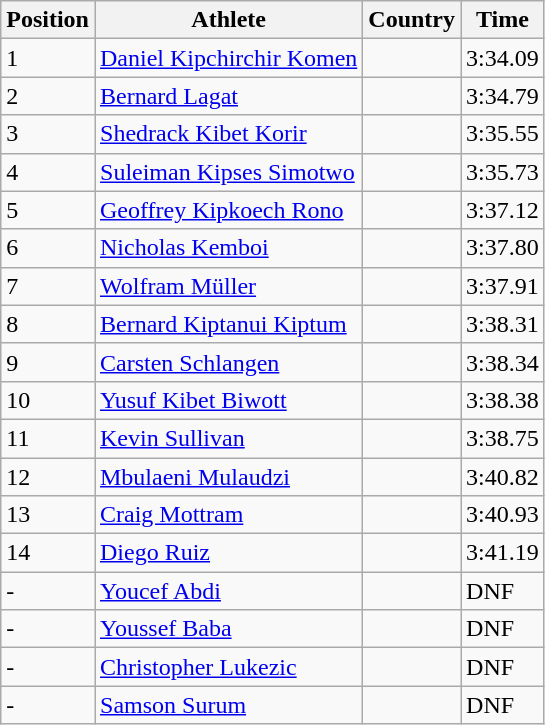<table class="wikitable">
<tr>
<th>Position</th>
<th>Athlete</th>
<th>Country</th>
<th>Time</th>
</tr>
<tr>
<td>1</td>
<td><a href='#'>Daniel Kipchirchir Komen</a></td>
<td></td>
<td>3:34.09</td>
</tr>
<tr>
<td>2</td>
<td><a href='#'>Bernard Lagat</a></td>
<td></td>
<td>3:34.79</td>
</tr>
<tr>
<td>3</td>
<td><a href='#'>Shedrack Kibet Korir</a></td>
<td></td>
<td>3:35.55</td>
</tr>
<tr>
<td>4</td>
<td><a href='#'>Suleiman Kipses Simotwo</a></td>
<td></td>
<td>3:35.73</td>
</tr>
<tr>
<td>5</td>
<td><a href='#'>Geoffrey Kipkoech Rono</a></td>
<td></td>
<td>3:37.12</td>
</tr>
<tr>
<td>6</td>
<td><a href='#'>Nicholas Kemboi</a></td>
<td></td>
<td>3:37.80</td>
</tr>
<tr>
<td>7</td>
<td><a href='#'>Wolfram Müller</a></td>
<td></td>
<td>3:37.91</td>
</tr>
<tr>
<td>8</td>
<td><a href='#'>Bernard Kiptanui Kiptum</a></td>
<td></td>
<td>3:38.31</td>
</tr>
<tr>
<td>9</td>
<td><a href='#'>Carsten Schlangen</a></td>
<td></td>
<td>3:38.34</td>
</tr>
<tr>
<td>10</td>
<td><a href='#'>Yusuf Kibet Biwott</a></td>
<td></td>
<td>3:38.38</td>
</tr>
<tr>
<td>11</td>
<td><a href='#'>Kevin Sullivan</a></td>
<td></td>
<td>3:38.75</td>
</tr>
<tr>
<td>12</td>
<td><a href='#'>Mbulaeni Mulaudzi</a></td>
<td></td>
<td>3:40.82</td>
</tr>
<tr>
<td>13</td>
<td><a href='#'>Craig Mottram</a></td>
<td></td>
<td>3:40.93</td>
</tr>
<tr>
<td>14</td>
<td><a href='#'>Diego Ruiz</a></td>
<td></td>
<td>3:41.19</td>
</tr>
<tr>
<td>-</td>
<td><a href='#'>Youcef Abdi</a></td>
<td></td>
<td>DNF</td>
</tr>
<tr>
<td>-</td>
<td><a href='#'>Youssef Baba</a></td>
<td></td>
<td>DNF</td>
</tr>
<tr>
<td>-</td>
<td><a href='#'>Christopher Lukezic</a></td>
<td></td>
<td>DNF</td>
</tr>
<tr>
<td>-</td>
<td><a href='#'>Samson Surum</a></td>
<td></td>
<td>DNF</td>
</tr>
</table>
